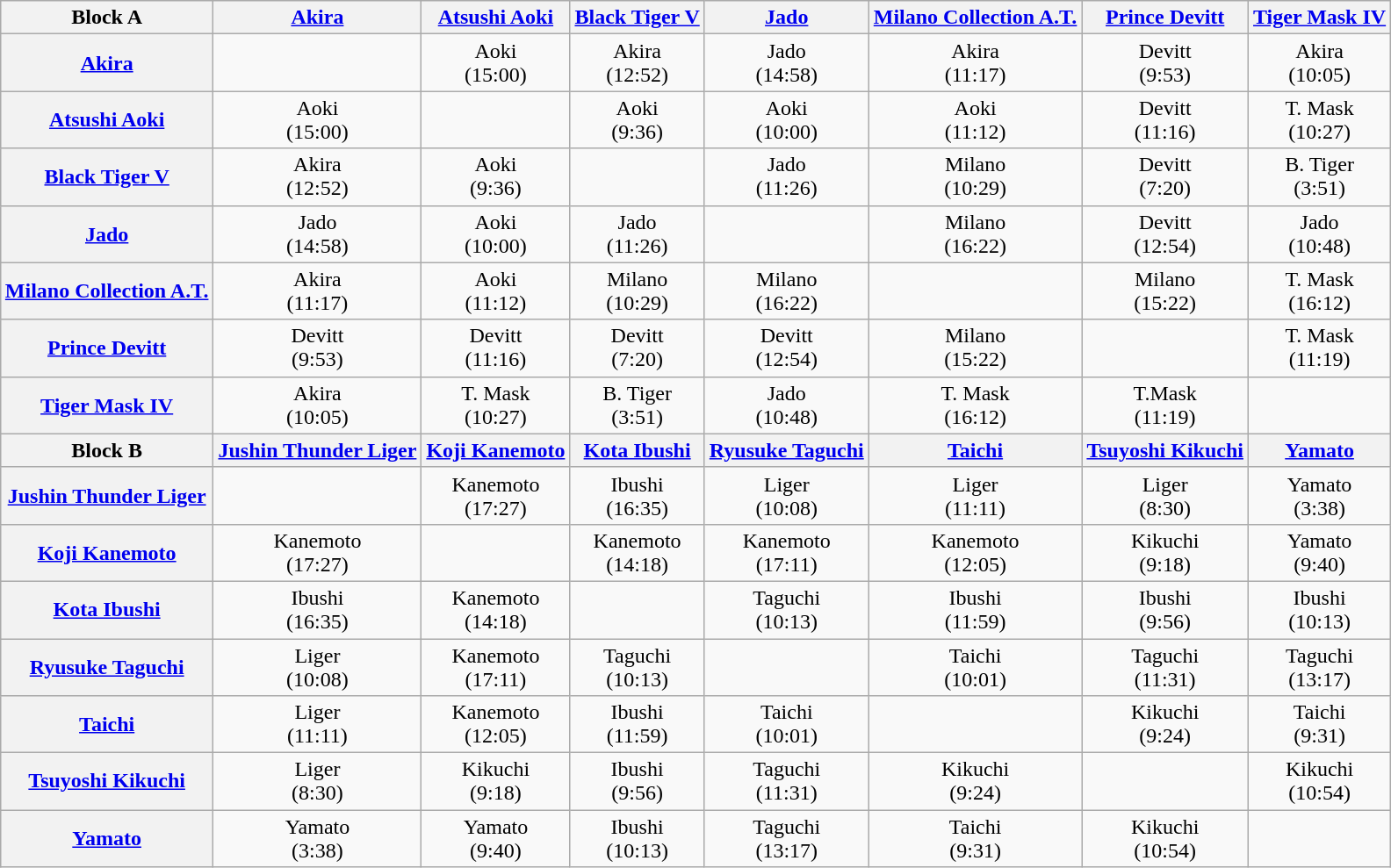<table class="wikitable" style="margin: 1em auto 1em auto">
<tr align="center">
<th>Block A</th>
<th><a href='#'>Akira</a></th>
<th><a href='#'>Atsushi Aoki</a></th>
<th><a href='#'>Black Tiger V</a></th>
<th><a href='#'>Jado</a></th>
<th><a href='#'>Milano Collection A.T.</a></th>
<th><a href='#'>Prince Devitt</a></th>
<th><a href='#'>Tiger Mask IV</a></th>
</tr>
<tr align="center">
<th><a href='#'>Akira</a></th>
<td></td>
<td>Aoki<br>(15:00)</td>
<td>Akira<br>(12:52)</td>
<td>Jado<br>(14:58)</td>
<td>Akira<br>(11:17)</td>
<td>Devitt<br>(9:53)</td>
<td>Akira<br>(10:05)</td>
</tr>
<tr align="center">
<th><a href='#'>Atsushi Aoki</a></th>
<td>Aoki<br>(15:00)</td>
<td></td>
<td>Aoki<br>(9:36)</td>
<td>Aoki<br>(10:00)</td>
<td>Aoki<br>(11:12)</td>
<td>Devitt<br>(11:16)</td>
<td>T. Mask<br>(10:27)</td>
</tr>
<tr align="center">
<th><a href='#'>Black Tiger V</a></th>
<td>Akira<br>(12:52)</td>
<td>Aoki<br>(9:36)</td>
<td></td>
<td>Jado<br>(11:26)</td>
<td>Milano<br>(10:29)</td>
<td>Devitt<br>(7:20)</td>
<td>B. Tiger<br>(3:51)</td>
</tr>
<tr align="center">
<th><a href='#'>Jado</a></th>
<td>Jado<br>(14:58)</td>
<td>Aoki<br>(10:00)</td>
<td>Jado<br>(11:26)</td>
<td></td>
<td>Milano<br>(16:22)</td>
<td>Devitt<br>(12:54)</td>
<td>Jado<br>(10:48)</td>
</tr>
<tr align="center">
<th><a href='#'>Milano Collection A.T.</a></th>
<td>Akira<br>(11:17)</td>
<td>Aoki<br>(11:12)</td>
<td>Milano<br>(10:29)</td>
<td>Milano<br>(16:22)</td>
<td></td>
<td>Milano<br>(15:22)</td>
<td>T. Mask<br>(16:12)</td>
</tr>
<tr align="center">
<th><a href='#'>Prince Devitt</a></th>
<td>Devitt<br>(9:53)</td>
<td>Devitt<br>(11:16)</td>
<td>Devitt<br>(7:20)</td>
<td>Devitt<br>(12:54)</td>
<td>Milano<br>(15:22)</td>
<td></td>
<td>T. Mask<br>(11:19)</td>
</tr>
<tr align="center">
<th><a href='#'>Tiger Mask IV</a></th>
<td>Akira<br>(10:05)</td>
<td>T. Mask<br>(10:27)</td>
<td>B. Tiger<br>(3:51)</td>
<td>Jado<br>(10:48)</td>
<td>T. Mask<br>(16:12)</td>
<td>T.Mask<br>(11:19)</td>
<td></td>
</tr>
<tr align="center">
<th>Block B</th>
<th><a href='#'>Jushin Thunder Liger</a></th>
<th><a href='#'>Koji Kanemoto</a></th>
<th><a href='#'>Kota Ibushi</a></th>
<th><a href='#'>Ryusuke Taguchi</a></th>
<th><a href='#'>Taichi</a></th>
<th><a href='#'>Tsuyoshi Kikuchi</a></th>
<th><a href='#'>Yamato</a></th>
</tr>
<tr align="center">
<th><a href='#'>Jushin Thunder Liger</a></th>
<td></td>
<td>Kanemoto<br>(17:27)</td>
<td>Ibushi<br>(16:35)</td>
<td>Liger<br>(10:08)</td>
<td>Liger<br>(11:11)</td>
<td>Liger<br>(8:30)</td>
<td>Yamato<br>(3:38)</td>
</tr>
<tr align="center">
<th><a href='#'>Koji Kanemoto</a></th>
<td>Kanemoto<br>(17:27)</td>
<td></td>
<td>Kanemoto<br>(14:18)</td>
<td>Kanemoto<br>(17:11)</td>
<td>Kanemoto<br>(12:05)</td>
<td>Kikuchi<br>(9:18)</td>
<td>Yamato<br>(9:40)</td>
</tr>
<tr align="center">
<th><a href='#'>Kota Ibushi</a></th>
<td>Ibushi<br>(16:35)</td>
<td>Kanemoto<br>(14:18)</td>
<td></td>
<td>Taguchi<br>(10:13)</td>
<td>Ibushi<br>(11:59)</td>
<td>Ibushi<br>(9:56)</td>
<td>Ibushi<br>(10:13)</td>
</tr>
<tr align="center">
<th><a href='#'>Ryusuke Taguchi</a></th>
<td>Liger<br>(10:08)</td>
<td>Kanemoto<br>(17:11)</td>
<td>Taguchi<br>(10:13)</td>
<td></td>
<td>Taichi<br>(10:01)</td>
<td>Taguchi<br>(11:31)</td>
<td>Taguchi<br>(13:17)</td>
</tr>
<tr align="center">
<th><a href='#'>Taichi</a></th>
<td>Liger<br>(11:11)</td>
<td>Kanemoto<br>(12:05)</td>
<td>Ibushi<br>(11:59)</td>
<td>Taichi<br>(10:01)</td>
<td></td>
<td>Kikuchi<br>(9:24)</td>
<td>Taichi<br>(9:31)</td>
</tr>
<tr align="center">
<th><a href='#'>Tsuyoshi Kikuchi</a></th>
<td>Liger<br>(8:30)</td>
<td>Kikuchi<br>(9:18)</td>
<td>Ibushi<br>(9:56)</td>
<td>Taguchi<br>(11:31)</td>
<td>Kikuchi<br>(9:24)</td>
<td></td>
<td>Kikuchi<br>(10:54)</td>
</tr>
<tr align="center">
<th><a href='#'>Yamato</a></th>
<td>Yamato<br>(3:38)</td>
<td>Yamato<br>(9:40)</td>
<td>Ibushi<br>(10:13)</td>
<td>Taguchi<br>(13:17)</td>
<td>Taichi<br>(9:31)</td>
<td>Kikuchi<br>(10:54)</td>
<td></td>
</tr>
</table>
